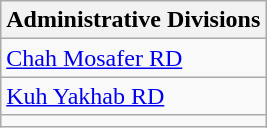<table class="wikitable">
<tr>
<th>Administrative Divisions</th>
</tr>
<tr>
<td><a href='#'>Chah Mosafer RD</a></td>
</tr>
<tr>
<td><a href='#'>Kuh Yakhab RD</a></td>
</tr>
<tr>
<td colspan=1></td>
</tr>
</table>
